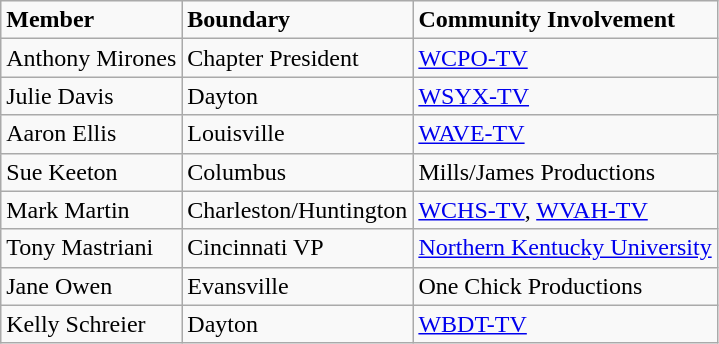<table class="wikitable">
<tr>
<td><strong>Member</strong></td>
<td><strong>Boundary</strong></td>
<td><strong>Community Involvement</strong></td>
</tr>
<tr>
<td>Anthony Mirones</td>
<td>Chapter President</td>
<td><a href='#'>WCPO-TV</a></td>
</tr>
<tr>
<td>Julie Davis</td>
<td>Dayton</td>
<td><a href='#'>WSYX-TV</a></td>
</tr>
<tr>
<td>Aaron Ellis</td>
<td>Louisville</td>
<td><a href='#'>WAVE-TV</a></td>
</tr>
<tr>
<td>Sue Keeton</td>
<td>Columbus</td>
<td>Mills/James Productions</td>
</tr>
<tr>
<td>Mark Martin</td>
<td>Charleston/Huntington</td>
<td><a href='#'>WCHS-TV</a>, <a href='#'>WVAH-TV</a></td>
</tr>
<tr>
<td>Tony Mastriani</td>
<td>Cincinnati VP</td>
<td><a href='#'>Northern Kentucky University</a></td>
</tr>
<tr>
<td>Jane Owen</td>
<td>Evansville</td>
<td>One Chick Productions</td>
</tr>
<tr>
<td>Kelly Schreier</td>
<td>Dayton</td>
<td><a href='#'>WBDT-TV</a></td>
</tr>
</table>
